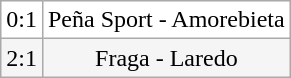<table class="wikitable">
<tr align=center bgcolor=white>
<td>0:1</td>
<td>Peña Sport - Amorebieta</td>
</tr>
<tr align=center bgcolor=#F5F5F5>
<td>2:1</td>
<td>Fraga - Laredo</td>
</tr>
</table>
